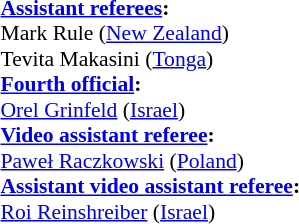<table width=50% style="font-size:90%">
<tr>
<td><br><strong><a href='#'>Assistant referees</a>:</strong>
<br>Mark Rule (<a href='#'>New Zealand</a>)
<br>Tevita Makasini (<a href='#'>Tonga</a>)
<br><strong><a href='#'>Fourth official</a>:</strong>
<br><a href='#'>Orel Grinfeld</a> (<a href='#'>Israel</a>)
<br><strong><a href='#'>Video assistant referee</a>:</strong>
<br><a href='#'>Paweł Raczkowski</a> (<a href='#'>Poland</a>)
<br><strong><a href='#'>Assistant video assistant referee</a>:</strong>
<br><a href='#'>Roi Reinshreiber</a> (<a href='#'>Israel</a>)</td>
</tr>
</table>
